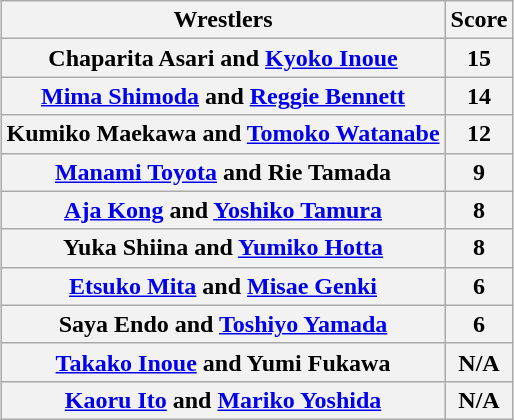<table class="wikitable" style="margin: 1em auto 1em auto">
<tr>
<th>Wrestlers</th>
<th>Score</th>
</tr>
<tr>
<th>Chaparita Asari and <a href='#'>Kyoko Inoue</a></th>
<th>  15  </th>
</tr>
<tr>
<th><a href='#'>Mima Shimoda</a> and <a href='#'>Reggie Bennett</a></th>
<th>14</th>
</tr>
<tr>
<th>Kumiko Maekawa and <a href='#'>Tomoko Watanabe</a></th>
<th>12</th>
</tr>
<tr>
<th><a href='#'>Manami Toyota</a> and Rie Tamada</th>
<th>9</th>
</tr>
<tr>
<th><a href='#'>Aja Kong</a> and <a href='#'>Yoshiko Tamura</a></th>
<th>8</th>
</tr>
<tr>
<th>Yuka Shiina and <a href='#'>Yumiko Hotta</a></th>
<th>8</th>
</tr>
<tr>
<th><a href='#'>Etsuko Mita</a> and <a href='#'>Misae Genki</a></th>
<th>6</th>
</tr>
<tr>
<th>Saya Endo and <a href='#'>Toshiyo Yamada</a></th>
<th>6</th>
</tr>
<tr>
<th><a href='#'>Takako Inoue</a> and Yumi Fukawa</th>
<th>N/A</th>
</tr>
<tr>
<th><a href='#'>Kaoru Ito</a> and <a href='#'>Mariko Yoshida</a></th>
<th>N/A</th>
</tr>
</table>
